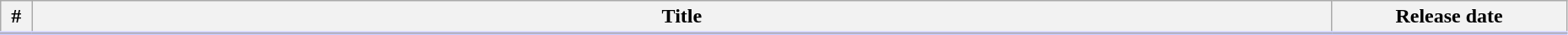<table class="wikitable" width="98%">
<tr style="border-bottom: 3px solid #CCF">
<th width="2%">#</th>
<th>Title</th>
<th width="15%">Release date</th>
</tr>
<tr>
</tr>
</table>
